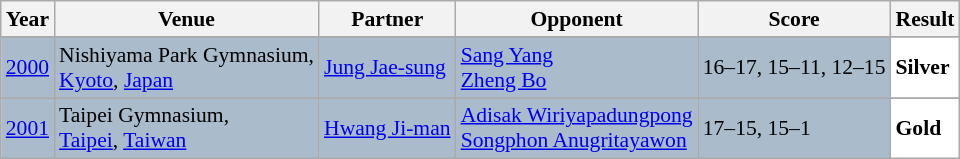<table class="sortable wikitable" style="font-size: 90%;">
<tr>
<th>Year</th>
<th>Venue</th>
<th>Partner</th>
<th>Opponent</th>
<th>Score</th>
<th>Result</th>
</tr>
<tr>
</tr>
<tr bgcolor="#AABBCC">
<td align="center"><a href='#'>2000</a></td>
<td>Nishiyama Park Gymnasium,<br><a href='#'>Kyoto</a>, <a href='#'>Japan</a></td>
<td> <a href='#'>Jung Jae-sung</a></td>
<td> <a href='#'>Sang Yang</a><br> <a href='#'>Zheng Bo</a></td>
<td>16–17, 15–11, 12–15</td>
<td bgcolor="#FFFFFF"> <strong>Silver</strong></td>
</tr>
<tr>
</tr>
<tr bgcolor="#AABBCC">
<td align="center"><a href='#'>2001</a></td>
<td>Taipei Gymnasium,<br><a href='#'>Taipei</a>, <a href='#'>Taiwan</a></td>
<td> <a href='#'>Hwang Ji-man</a></td>
<td> <a href='#'>Adisak Wiriyapadungpong</a><br> <a href='#'>Songphon Anugritayawon</a></td>
<td>17–15, 15–1</td>
<td bgcolor="#FFFFFF"> <strong>Gold</strong></td>
</tr>
</table>
